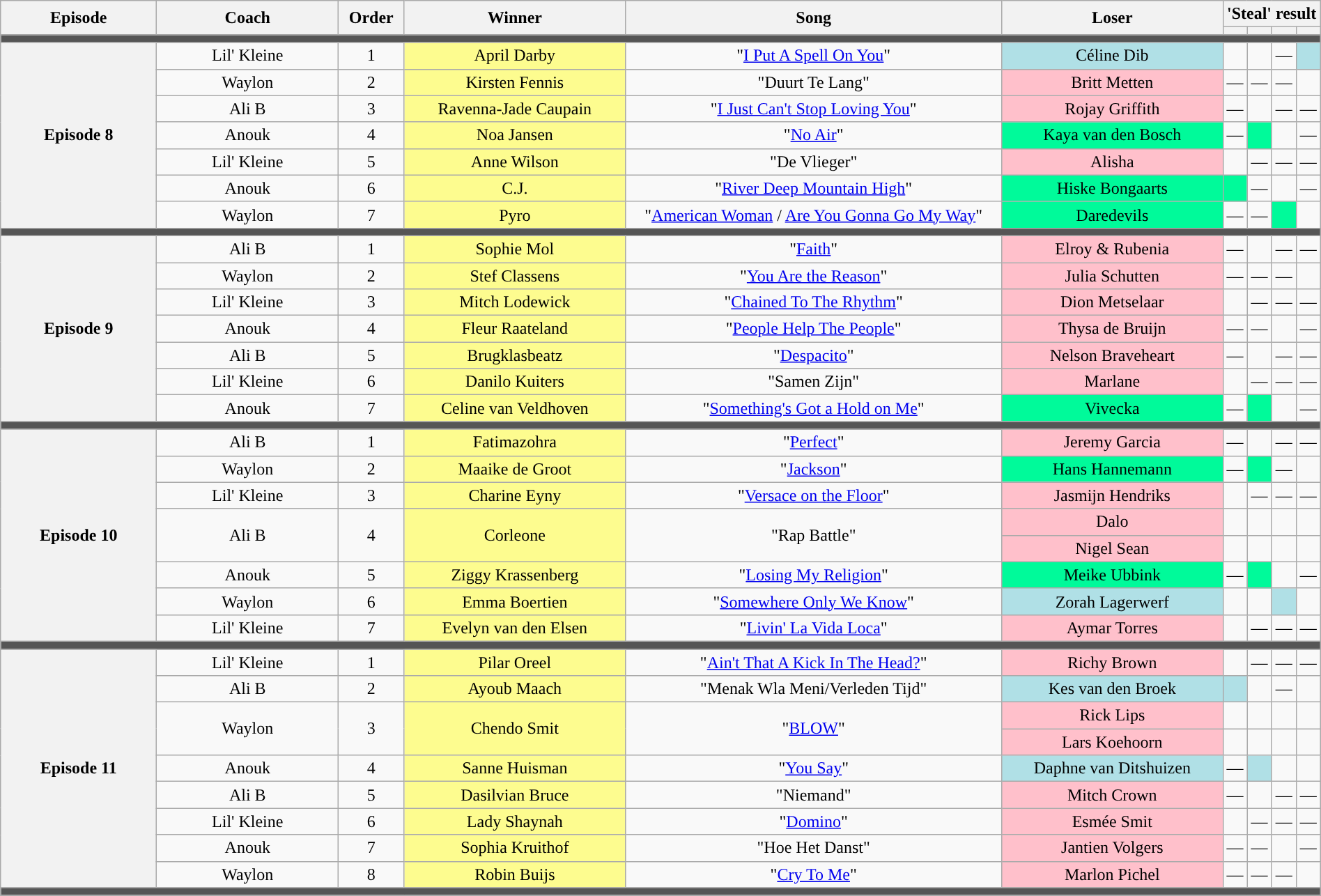<table class="wikitable" style="text-align: center; width:100%;">
<tr>
<th rowspan="2" style="width:12%;">Episode</th>
<th rowspan="2" style="width:14%;">Coach</th>
<th rowspan="2" style="width:05%;">Order</th>
<th rowspan="2" style="width:17%;">Winner</th>
<th rowspan="2" style="width:29%;">Song</th>
<th rowspan="2" style="width:17%;">Loser</th>
<th colspan="4">'Steal' result</th>
</tr>
<tr>
<th width="70"></th>
<th width="70"></th>
<th width="70"></th>
<th width="70"></th>
</tr>
<tr>
<td colspan="10" style="background:#555;"></td>
</tr>
<tr>
<th rowspan="7">Episode 8<br><small></small></th>
<td>Lil' Kleine</td>
<td>1</td>
<td style="background:#fdfc8f;">April Darby</td>
<td>"<a href='#'>I Put A Spell On You</a>"</td>
<td style="background-color:#B0E0E6;">Céline Dib</td>
<td></td>
<td><strong></strong></td>
<td>—</td>
<td style="background:#B0E0E6;"><strong></strong></td>
</tr>
<tr>
<td>Waylon</td>
<td>2</td>
<td style="background:#fdfc8f;">Kirsten Fennis</td>
<td>"Duurt Te Lang"</td>
<td style="background-color:pink;">Britt Metten</td>
<td>—</td>
<td>—</td>
<td>—</td>
<td></td>
</tr>
<tr>
<td>Ali B</td>
<td>3</td>
<td style="background:#fdfc8f;">Ravenna-Jade Caupain</td>
<td>"<a href='#'>I Just Can't Stop Loving You</a>"</td>
<td style="background-color:pink;">Rojay Griffith</td>
<td>—</td>
<td></td>
<td>—</td>
<td>—</td>
</tr>
<tr>
<td>Anouk</td>
<td>4</td>
<td style="background:#fdfc8f;">Noa Jansen</td>
<td>"<a href='#'>No Air</a>"</td>
<td style="background-color:#00fa9a;">Kaya van den Bosch</td>
<td>—</td>
<td style="background:#00fa9a;"><strong></strong></td>
<td></td>
<td>—</td>
</tr>
<tr>
<td>Lil' Kleine</td>
<td>5</td>
<td style="background:#fdfc8f;">Anne Wilson</td>
<td>"De Vlieger"</td>
<td style="background-color:pink;">Alisha</td>
<td></td>
<td>—</td>
<td>—</td>
<td>—</td>
</tr>
<tr>
<td>Anouk</td>
<td>6</td>
<td style="background:#fdfc8f;">C.J.</td>
<td>"<a href='#'>River Deep Mountain High</a>"</td>
<td style="background-color:#00fa9a;">Hiske Bongaarts</td>
<td style="background:#00fa9a;"><strong></strong></td>
<td>—</td>
<td></td>
<td>—</td>
</tr>
<tr>
<td>Waylon</td>
<td>7</td>
<td style="background:#fdfc8f;">Pyro</td>
<td>"<a href='#'>American Woman</a> / <a href='#'>Are You Gonna Go My Way</a>"</td>
<td style="background-color:#00fa9a;">Daredevils</td>
<td>—</td>
<td>—</td>
<td style="background:#00fa9a;"><strong></strong></td>
<td></td>
</tr>
<tr>
<td colspan="10" style="background:#555555;"></td>
</tr>
<tr>
<th rowspan="7">Episode 9<br><small></small></th>
<td>Ali B</td>
<td>1</td>
<td style="background:#fdfc8f;">Sophie Mol</td>
<td>"<a href='#'>Faith</a>"</td>
<td style="background-color:pink;">Elroy & Rubenia</td>
<td>—</td>
<td></td>
<td>—</td>
<td>—</td>
</tr>
<tr>
<td>Waylon</td>
<td>2</td>
<td style="background:#fdfc8f;">Stef Classens</td>
<td>"<a href='#'>You Are the Reason</a>"</td>
<td style="background-color:pink;">Julia Schutten</td>
<td>—</td>
<td>—</td>
<td>—</td>
<td></td>
</tr>
<tr>
<td>Lil' Kleine</td>
<td>3</td>
<td style="background:#fdfc8f;">Mitch Lodewick</td>
<td>"<a href='#'>Chained To The Rhythm</a>"</td>
<td style="background-color:pink;">Dion Metselaar</td>
<td></td>
<td>—</td>
<td>—</td>
<td>—</td>
</tr>
<tr>
<td>Anouk</td>
<td>4</td>
<td style="background:#fdfc8f;">Fleur Raateland</td>
<td>"<a href='#'>People Help The People</a>"</td>
<td style="background-color:pink;">Thysa de Bruijn</td>
<td>—</td>
<td>—</td>
<td></td>
<td>—</td>
</tr>
<tr>
<td>Ali B</td>
<td>5</td>
<td style="background:#fdfc8f;">Brugklasbeatz</td>
<td>"<a href='#'>Despacito</a>"</td>
<td style="background-color:pink;">Nelson Braveheart</td>
<td>—</td>
<td></td>
<td>—</td>
<td>—</td>
</tr>
<tr>
<td>Lil' Kleine</td>
<td>6</td>
<td style="background:#fdfc8f;">Danilo Kuiters</td>
<td>"Samen Zijn"</td>
<td style="background-color:pink;">Marlane</td>
<td></td>
<td>—</td>
<td>—</td>
<td>—</td>
</tr>
<tr>
<td>Anouk</td>
<td>7</td>
<td style="background:#fdfc8f;">Celine van Veldhoven</td>
<td>"<a href='#'>Something's Got a Hold on Me</a>"</td>
<td style="background-color:#00fa9a;">Vivecka</td>
<td>—</td>
<td style="background-color:#00fa9a;"><strong></strong></td>
<td></td>
<td>—</td>
</tr>
<tr>
<td colspan="10" style="background:#555555;"></td>
</tr>
<tr>
<th rowspan="8">Episode 10<br><small></small></th>
<td>Ali B</td>
<td>1</td>
<td style="background:#fdfc8f;">Fatimazohra</td>
<td>"<a href='#'>Perfect</a>"</td>
<td style="background-color:pink;">Jeremy Garcia</td>
<td>—</td>
<td></td>
<td>—</td>
<td>—</td>
</tr>
<tr>
<td>Waylon</td>
<td>2</td>
<td style="background:#fdfc8f;">Maaike de Groot</td>
<td>"<a href='#'>Jackson</a>"</td>
<td style="background-color:#00fa9a;">Hans Hannemann</td>
<td>—</td>
<td style="background-color:#00fa9a;"><strong></strong></td>
<td>—</td>
<td></td>
</tr>
<tr>
<td>Lil' Kleine</td>
<td>3</td>
<td style="background:#fdfc8f;">Charine Eyny</td>
<td>"<a href='#'>Versace on the Floor</a>"</td>
<td style="background-color:pink;">Jasmijn Hendriks</td>
<td></td>
<td>—</td>
<td>—</td>
<td>—</td>
</tr>
<tr>
<td rowspan="2">Ali B</td>
<td rowspan="2">4</td>
<td rowspan="2" style="background:#fdfc8f">Corleone</td>
<td rowspan="2">"Rap Battle"</td>
<td style="background-color:pink;">Dalo</td>
<td></td>
<td></td>
<td></td>
<td></td>
</tr>
<tr>
<td style="background:pink;">Nigel Sean</td>
<td></td>
<td></td>
<td></td>
<td></td>
</tr>
<tr>
<td>Anouk</td>
<td>5</td>
<td style="background:#fdfc8f">Ziggy Krassenberg</td>
<td>"<a href='#'>Losing My Religion</a>"</td>
<td style="background:#00fa9a;">Meike Ubbink</td>
<td>—</td>
<td style="background:#00fa9a;"><strong></strong></td>
<td></td>
<td>—</td>
</tr>
<tr>
<td>Waylon</td>
<td>6</td>
<td style="background:#fdfc8f;">Emma Boertien</td>
<td>"<a href='#'>Somewhere Only We Know</a>"</td>
<td style="background:#B0E0E6;">Zorah Lagerwerf</td>
<td><strong></strong></td>
<td><strong></strong></td>
<td style="background:#B0E0E6;"><strong></strong></td>
<td></td>
</tr>
<tr>
<td>Lil' Kleine</td>
<td>7</td>
<td style="background:#fdfc8f;">Evelyn van den Elsen</td>
<td>"<a href='#'>Livin' La Vida Loca</a>"</td>
<td style="background:pink;">Aymar Torres</td>
<td></td>
<td>—</td>
<td>—</td>
<td>—</td>
</tr>
<tr>
<td colspan="10" style="background:#555555;"></td>
</tr>
<tr>
<th rowspan="9">Episode 11<br><small></small></th>
<td>Lil' Kleine</td>
<td>1</td>
<td style="background:#fdfc8f;">Pilar Oreel</td>
<td>"<a href='#'>Ain't That A Kick In The Head?</a>"</td>
<td style="background:pink;">Richy Brown</td>
<td></td>
<td>—</td>
<td>—</td>
<td>—</td>
</tr>
<tr>
<td>Ali B</td>
<td>2</td>
<td style="background:#fdfc8f;">Ayoub Maach</td>
<td>"Menak Wla Meni/Verleden Tijd"</td>
<td style="background:#B0E0E6;">Kes van den Broek</td>
<td style="background:#B0E0E6;"><strong></strong></td>
<td></td>
<td>—</td>
<td><strong></strong></td>
</tr>
<tr>
<td rowspan="2">Waylon</td>
<td rowspan="2">3</td>
<td rowspan="2" style="background:#fdfc8f">Chendo Smit</td>
<td rowspan="2">"<a href='#'>BLOW</a>"</td>
<td style="background-color:pink;">Rick Lips</td>
<td></td>
<td></td>
<td></td>
<td></td>
</tr>
<tr>
<td style="background:pink;">Lars Koehoorn</td>
<td></td>
<td></td>
<td></td>
<td></td>
</tr>
<tr>
<td>Anouk</td>
<td>4</td>
<td style="background:#fdfc8f;">Sanne Huisman</td>
<td>"<a href='#'>You Say</a>"</td>
<td style="background:#B0E0E6;">Daphne van Ditshuizen</td>
<td>—</td>
<td style="background:#B0E0E6;"><strong></strong></td>
<td></td>
<td><strong></strong></td>
</tr>
<tr>
<td>Ali B</td>
<td>5</td>
<td style="background:#fdfc8f;">Dasilvian Bruce</td>
<td>"Niemand"</td>
<td style="background:pink;">Mitch Crown</td>
<td>—</td>
<td></td>
<td>—</td>
<td>—</td>
</tr>
<tr>
<td>Lil' Kleine</td>
<td>6</td>
<td style="background:#fdfc8f;">Lady Shaynah</td>
<td>"<a href='#'>Domino</a>"</td>
<td style="background:pink;">Esmée Smit</td>
<td></td>
<td>—</td>
<td>—</td>
<td>—</td>
</tr>
<tr>
<td>Anouk</td>
<td>7</td>
<td style="background:#fdfc8f;">Sophia Kruithof</td>
<td>"Hoe Het Danst"</td>
<td style="background:pink;">Jantien Volgers</td>
<td>—</td>
<td>—</td>
<td></td>
<td>—</td>
</tr>
<tr>
<td>Waylon</td>
<td>8</td>
<td style="background:#fdfc8f;">Robin Buijs</td>
<td>"<a href='#'>Cry To Me</a>"</td>
<td style="background:pink;">Marlon Pichel</td>
<td>—</td>
<td>—</td>
<td>—</td>
<td></td>
</tr>
<tr>
<td colspan="10" style="background:#555555;"></td>
</tr>
<tr>
</tr>
</table>
